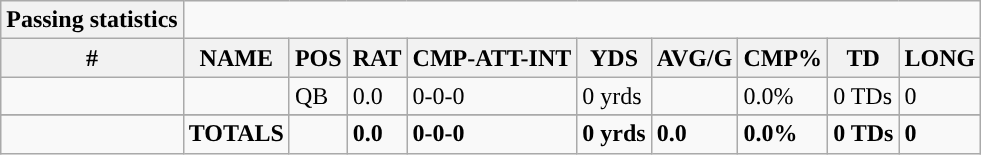<table class="wikitable">
<tr>
<th style="text-align:center; ">Passing statistics</th>
</tr>
<tr>
<th>#</th>
<th>NAME</th>
<th>POS</th>
<th>RAT</th>
<th>CMP-ATT-INT</th>
<th>YDS</th>
<th>AVG/G</th>
<th>CMP%</th>
<th>TD</th>
<th>LONG</th>
</tr>
<tr>
<td></td>
<td></td>
<td>QB</td>
<td>0.0</td>
<td>0-0-0</td>
<td>0 yrds</td>
<td></td>
<td>0.0%</td>
<td>0 TDs</td>
<td>0</td>
</tr>
<tr>
</tr>
<tr>
<td></td>
<td><strong>TOTALS</strong></td>
<td></td>
<td><strong>0.0</strong></td>
<td><strong>0-0-0</strong></td>
<td><strong>0 yrds</strong></td>
<td><strong>0.0</strong></td>
<td><strong>0.0%</strong></td>
<td><strong>0 TDs</strong></td>
<td><strong>0</strong></td>
</tr>
</table>
